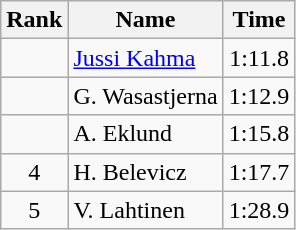<table class="wikitable" style="text-align:center">
<tr>
<th>Rank</th>
<th>Name</th>
<th>Time</th>
</tr>
<tr>
<td></td>
<td align=left><a href='#'>Jussi Kahma</a></td>
<td>1:11.8</td>
</tr>
<tr>
<td></td>
<td align=left>G. Wasastjerna</td>
<td>1:12.9</td>
</tr>
<tr>
<td></td>
<td align=left>A. Eklund</td>
<td>1:15.8</td>
</tr>
<tr>
<td>4</td>
<td align=left>H. Belevicz</td>
<td>1:17.7</td>
</tr>
<tr>
<td>5</td>
<td align=left>V. Lahtinen</td>
<td>1:28.9</td>
</tr>
</table>
